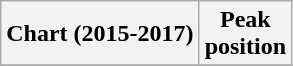<table class="wikitable plainrowheaders" style="text-align:center">
<tr>
<th scope="col">Chart (2015-2017)</th>
<th scope="col">Peak<br>position</th>
</tr>
<tr>
</tr>
</table>
